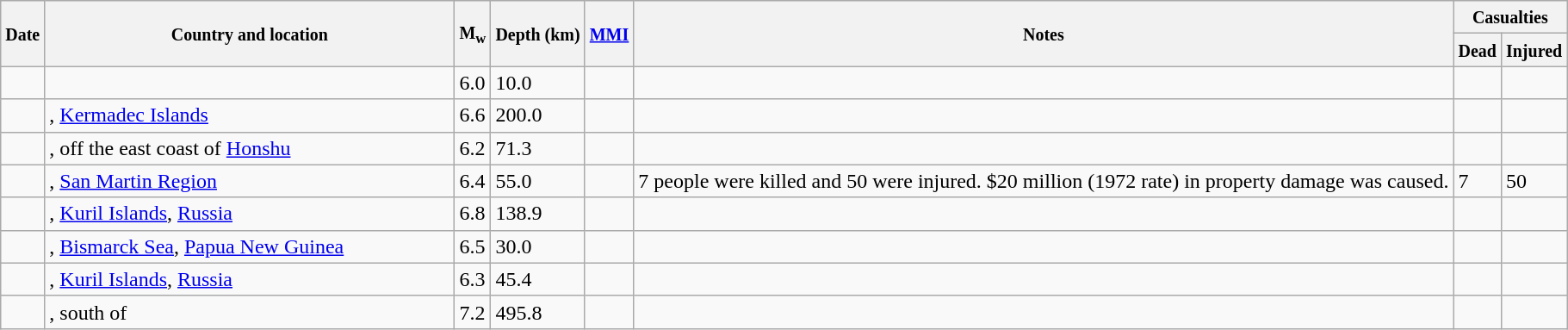<table class="wikitable sortable sort-under" style="border:1px black; margin-left:1em;">
<tr>
<th rowspan="2"><small>Date</small></th>
<th rowspan="2" style="width: 310px"><small>Country and location</small></th>
<th rowspan="2"><small>M<sub>w</sub></small></th>
<th rowspan="2"><small>Depth (km)</small></th>
<th rowspan="2"><small><a href='#'>MMI</a></small></th>
<th rowspan="2" class="unsortable"><small>Notes</small></th>
<th colspan="2"><small>Casualties</small></th>
</tr>
<tr>
<th><small>Dead</small></th>
<th><small>Injured</small></th>
</tr>
<tr>
<td></td>
<td></td>
<td>6.0</td>
<td>10.0</td>
<td></td>
<td></td>
<td></td>
<td></td>
</tr>
<tr>
<td></td>
<td>, <a href='#'>Kermadec Islands</a></td>
<td>6.6</td>
<td>200.0</td>
<td></td>
<td></td>
<td></td>
<td></td>
</tr>
<tr>
<td></td>
<td>, off the east coast of <a href='#'>Honshu</a></td>
<td>6.2</td>
<td>71.3</td>
<td></td>
<td></td>
<td></td>
<td></td>
</tr>
<tr>
<td></td>
<td>, <a href='#'>San Martin Region</a></td>
<td>6.4</td>
<td>55.0</td>
<td></td>
<td>7 people were killed and 50 were injured. $20 million (1972 rate) in property damage was caused.</td>
<td>7</td>
<td>50</td>
</tr>
<tr>
<td></td>
<td>, <a href='#'>Kuril Islands</a>, <a href='#'>Russia</a></td>
<td>6.8</td>
<td>138.9</td>
<td></td>
<td></td>
<td></td>
<td></td>
</tr>
<tr>
<td></td>
<td>, <a href='#'>Bismarck Sea</a>, <a href='#'>Papua New Guinea</a></td>
<td>6.5</td>
<td>30.0</td>
<td></td>
<td></td>
<td></td>
<td></td>
</tr>
<tr>
<td></td>
<td>, <a href='#'>Kuril Islands</a>, <a href='#'>Russia</a></td>
<td>6.3</td>
<td>45.4</td>
<td></td>
<td></td>
<td></td>
<td></td>
</tr>
<tr>
<td></td>
<td>, south of</td>
<td>7.2</td>
<td>495.8</td>
<td></td>
<td></td>
<td></td>
<td></td>
</tr>
</table>
